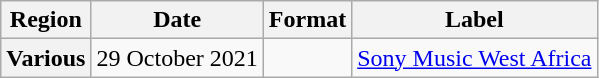<table class="wikitable plainrowheaders">
<tr>
<th scope="col">Region</th>
<th scope="col">Date</th>
<th scope="col">Format</th>
<th scope="col">Label</th>
</tr>
<tr>
<th scope="row">Various</th>
<td>29 October 2021</td>
<td></td>
<td><a href='#'>Sony Music West Africa</a></td>
</tr>
</table>
